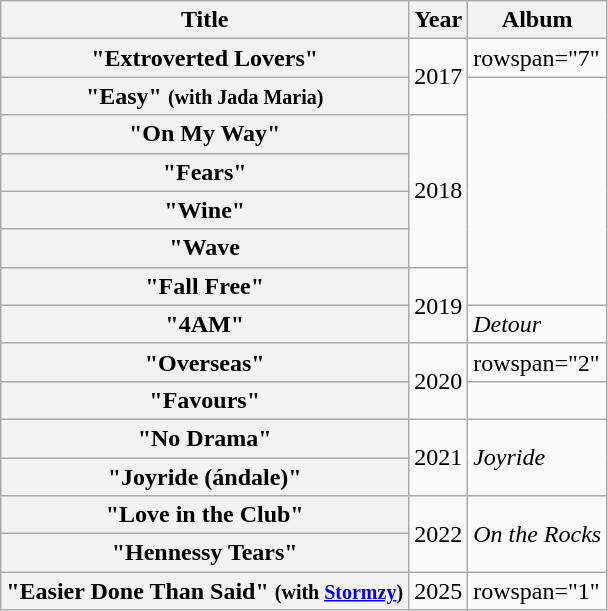<table class="wikitable plainrowheaders">
<tr>
<th scope="col">Title</th>
<th scope="col">Year</th>
<th scope="col">Album</th>
</tr>
<tr>
<th scope="row">"Extroverted Lovers"</th>
<td rowspan="2">2017</td>
<td>rowspan="7" </td>
</tr>
<tr>
<th scope="row">"Easy" <small>(with Jada Maria)</small></th>
</tr>
<tr>
<th scope="row">"On My Way"</th>
<td rowspan="4">2018</td>
</tr>
<tr>
<th scope="row">"Fears"</th>
</tr>
<tr>
<th scope="row">"Wine"</th>
</tr>
<tr>
<th scope="row">"Wave</th>
</tr>
<tr>
<th scope="row">"Fall Free"</th>
<td rowspan="2">2019</td>
</tr>
<tr>
<th scope="row">"4AM"</th>
<td><em>Detour</em></td>
</tr>
<tr>
<th scope="row">"Overseas"</th>
<td rowspan="2">2020</td>
<td>rowspan="2" </td>
</tr>
<tr>
<th scope="row">"Favours"</th>
</tr>
<tr>
<th scope="row">"No Drama"</th>
<td rowspan="2">2021</td>
<td rowspan="2"><em>Joyride</em></td>
</tr>
<tr>
<th scope="row">"Joyride (ándale)"</th>
</tr>
<tr>
<th scope="row">"Love in the Club"</th>
<td rowspan="2">2022</td>
<td rowspan="2"><em>On the Rocks</em></td>
</tr>
<tr>
<th scope="row">"Hennessy Tears"</th>
</tr>
<tr>
<th scope="row">"Easier Done Than Said" <small>(with <a href='#'>Stormzy</a>)</small></th>
<td rowspan="1">2025</td>
<td>rowspan="1" </td>
</tr>
</table>
